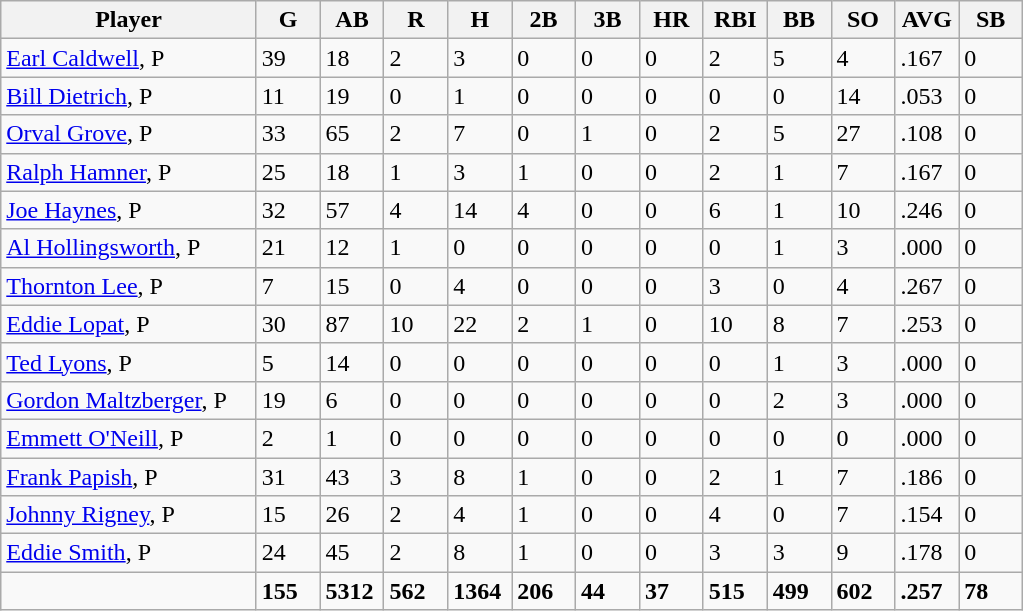<table class="wikitable sortable">
<tr>
<th width="24%">Player</th>
<th width="6%">G</th>
<th width="6%">AB</th>
<th width="6%">R</th>
<th width="6%">H</th>
<th width="6%">2B</th>
<th width="6%">3B</th>
<th width="6%">HR</th>
<th width="6%">RBI</th>
<th width="6%">BB</th>
<th width="6%">SO</th>
<th width="6%">AVG</th>
<th width="6%">SB</th>
</tr>
<tr>
<td><a href='#'>Earl Caldwell</a>, P</td>
<td>39</td>
<td>18</td>
<td>2</td>
<td>3</td>
<td>0</td>
<td>0</td>
<td>0</td>
<td>2</td>
<td>5</td>
<td>4</td>
<td>.167</td>
<td>0</td>
</tr>
<tr>
<td><a href='#'>Bill Dietrich</a>, P</td>
<td>11</td>
<td>19</td>
<td>0</td>
<td>1</td>
<td>0</td>
<td>0</td>
<td>0</td>
<td>0</td>
<td>0</td>
<td>14</td>
<td>.053</td>
<td>0</td>
</tr>
<tr>
<td><a href='#'>Orval Grove</a>, P</td>
<td>33</td>
<td>65</td>
<td>2</td>
<td>7</td>
<td>0</td>
<td>1</td>
<td>0</td>
<td>2</td>
<td>5</td>
<td>27</td>
<td>.108</td>
<td>0</td>
</tr>
<tr>
<td><a href='#'>Ralph Hamner</a>, P</td>
<td>25</td>
<td>18</td>
<td>1</td>
<td>3</td>
<td>1</td>
<td>0</td>
<td>0</td>
<td>2</td>
<td>1</td>
<td>7</td>
<td>.167</td>
<td>0</td>
</tr>
<tr>
<td><a href='#'>Joe Haynes</a>, P</td>
<td>32</td>
<td>57</td>
<td>4</td>
<td>14</td>
<td>4</td>
<td>0</td>
<td>0</td>
<td>6</td>
<td>1</td>
<td>10</td>
<td>.246</td>
<td>0</td>
</tr>
<tr>
<td><a href='#'>Al Hollingsworth</a>, P</td>
<td>21</td>
<td>12</td>
<td>1</td>
<td>0</td>
<td>0</td>
<td>0</td>
<td>0</td>
<td>0</td>
<td>1</td>
<td>3</td>
<td>.000</td>
<td>0</td>
</tr>
<tr>
<td><a href='#'>Thornton Lee</a>, P</td>
<td>7</td>
<td>15</td>
<td>0</td>
<td>4</td>
<td>0</td>
<td>0</td>
<td>0</td>
<td>3</td>
<td>0</td>
<td>4</td>
<td>.267</td>
<td>0</td>
</tr>
<tr>
<td><a href='#'>Eddie Lopat</a>, P</td>
<td>30</td>
<td>87</td>
<td>10</td>
<td>22</td>
<td>2</td>
<td>1</td>
<td>0</td>
<td>10</td>
<td>8</td>
<td>7</td>
<td>.253</td>
<td>0</td>
</tr>
<tr>
<td><a href='#'>Ted Lyons</a>, P</td>
<td>5</td>
<td>14</td>
<td>0</td>
<td>0</td>
<td>0</td>
<td>0</td>
<td>0</td>
<td>0</td>
<td>1</td>
<td>3</td>
<td>.000</td>
<td>0</td>
</tr>
<tr>
<td><a href='#'>Gordon Maltzberger</a>, P</td>
<td>19</td>
<td>6</td>
<td>0</td>
<td>0</td>
<td>0</td>
<td>0</td>
<td>0</td>
<td>0</td>
<td>2</td>
<td>3</td>
<td>.000</td>
<td>0</td>
</tr>
<tr>
<td><a href='#'>Emmett O'Neill</a>, P</td>
<td>2</td>
<td>1</td>
<td>0</td>
<td>0</td>
<td>0</td>
<td>0</td>
<td>0</td>
<td>0</td>
<td>0</td>
<td>0</td>
<td>.000</td>
<td>0</td>
</tr>
<tr>
<td><a href='#'>Frank Papish</a>, P</td>
<td>31</td>
<td>43</td>
<td>3</td>
<td>8</td>
<td>1</td>
<td>0</td>
<td>0</td>
<td>2</td>
<td>1</td>
<td>7</td>
<td>.186</td>
<td>0</td>
</tr>
<tr>
<td><a href='#'>Johnny Rigney</a>, P</td>
<td>15</td>
<td>26</td>
<td>2</td>
<td>4</td>
<td>1</td>
<td>0</td>
<td>0</td>
<td>4</td>
<td>0</td>
<td>7</td>
<td>.154</td>
<td>0</td>
</tr>
<tr>
<td><a href='#'>Eddie Smith</a>, P</td>
<td>24</td>
<td>45</td>
<td>2</td>
<td>8</td>
<td>1</td>
<td>0</td>
<td>0</td>
<td>3</td>
<td>3</td>
<td>9</td>
<td>.178</td>
<td>0</td>
</tr>
<tr class="sortbottom">
<td></td>
<td><strong>155</strong></td>
<td><strong>5312</strong></td>
<td><strong>562</strong></td>
<td><strong>1364</strong></td>
<td><strong>206</strong></td>
<td><strong>44</strong></td>
<td><strong>37</strong></td>
<td><strong>515</strong></td>
<td><strong>499</strong></td>
<td><strong>602</strong></td>
<td><strong>.257</strong></td>
<td><strong>78</strong></td>
</tr>
</table>
